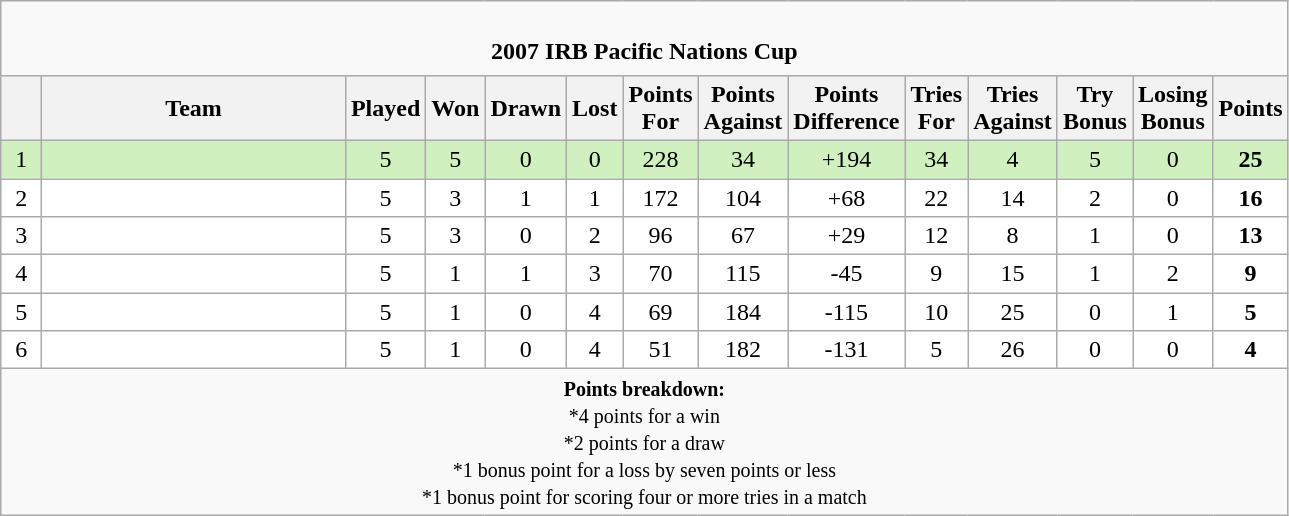<table class="wikitable" style="text-align: center;">
<tr>
<td colspan="14" cellpadding="0" cellspacing="0"><br><table border="0" width="100%" cellpadding="0" cellspacing="0">
<tr>
<td style="border:0px"><strong>2007 IRB Pacific Nations Cup</strong></td>
</tr>
</table>
</td>
</tr>
<tr>
<th bgcolor="#efefef" width="20"></th>
<th bgcolor="#efefef" width="195">Team</th>
<th bgcolor="#efefef" width="20">Played</th>
<th bgcolor="#efefef" width="20">Won</th>
<th bgcolor="#efefef" width="20">Drawn</th>
<th bgcolor="#efefef" width="20">Lost</th>
<th bgcolor="#efefef" width="20">Points For</th>
<th bgcolor="#efefef" width="20">Points Against</th>
<th bgcolor="#efefef" width="20">Points Difference</th>
<th bgcolor="#efefef" width="20">Tries For</th>
<th bgcolor="#efefef" width="20">Tries Against</th>
<th bgcolor="#efefef" width="20">Try Bonus</th>
<th bgcolor="#efefef" width="20">Losing Bonus</th>
<th bgcolor="#efefef" width="20">Points<br></th>
</tr>
<tr bgcolor=#D0F0C0 align=center>
<td>1</td>
<td align=left></td>
<td>5</td>
<td>5</td>
<td>0</td>
<td>0</td>
<td>228</td>
<td>34</td>
<td>+194</td>
<td>34</td>
<td>4</td>
<td>5</td>
<td>0</td>
<td><strong>25</strong></td>
</tr>
<tr bgcolor=#ffffff align=center>
<td>2</td>
<td align=left></td>
<td>5</td>
<td>3</td>
<td>1</td>
<td>1</td>
<td>172</td>
<td>104</td>
<td>+68</td>
<td>22</td>
<td>14</td>
<td>2</td>
<td>0</td>
<td><strong>16</strong></td>
</tr>
<tr bgcolor=#ffffff align=center>
<td>3</td>
<td align=left></td>
<td>5</td>
<td>3</td>
<td>0</td>
<td>2</td>
<td>96</td>
<td>67</td>
<td>+29</td>
<td>12</td>
<td>8</td>
<td>1</td>
<td>0</td>
<td><strong>13</strong></td>
</tr>
<tr bgcolor=#ffffff align=center>
<td>4</td>
<td align=left></td>
<td>5</td>
<td>1</td>
<td>1</td>
<td>3</td>
<td>70</td>
<td>115</td>
<td>-45</td>
<td>9</td>
<td>15</td>
<td>1</td>
<td>2</td>
<td><strong>9</strong></td>
</tr>
<tr bgcolor=#ffffff align=center>
<td>5</td>
<td align=left></td>
<td>5</td>
<td>1</td>
<td>0</td>
<td>4</td>
<td>69</td>
<td>184</td>
<td>-115</td>
<td>10</td>
<td>25</td>
<td>0</td>
<td>1</td>
<td><strong>5</strong></td>
</tr>
<tr bgcolor=#ffffff align=center>
<td>6</td>
<td align=left></td>
<td>5</td>
<td>1</td>
<td>0</td>
<td>4</td>
<td>51</td>
<td>182</td>
<td>-131</td>
<td>5</td>
<td>26</td>
<td>0</td>
<td>0</td>
<td><strong>4</strong></td>
</tr>
<tr |align=left|>
<td colspan="14" style="border:0px"><small><strong>Points breakdown:</strong><br>*4 points for a win<br>*2 points for a draw<br>*1 bonus point for a loss by seven points or less<br>*1 bonus point for scoring four or more tries in a match</small></td>
</tr>
</table>
